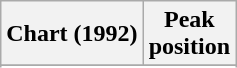<table class="wikitable sortable plainrowheaders">
<tr>
<th>Chart (1992)</th>
<th>Peak<br>position</th>
</tr>
<tr>
</tr>
<tr>
</tr>
<tr>
</tr>
</table>
